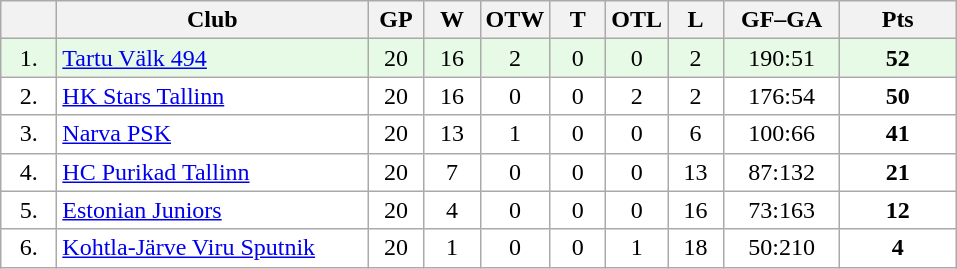<table class="wikitable">
<tr>
<th width="30"></th>
<th width="200">Club</th>
<th width="30">GP</th>
<th width="30">W</th>
<th width="30">OTW</th>
<th width="30">T</th>
<th width="30">OTL</th>
<th width="30">L</th>
<th width="70">GF–GA</th>
<th width="70">Pts</th>
</tr>
<tr bgcolor="#e6fae6" align="center">
<td>1.</td>
<td align="left"><a href='#'>Tartu Välk 494</a></td>
<td>20</td>
<td>16</td>
<td>2</td>
<td>0</td>
<td>0</td>
<td>2</td>
<td>190:51</td>
<td><strong>52</strong></td>
</tr>
<tr bgcolor="#FFFFFF" align="center">
<td>2.</td>
<td align="left"><a href='#'>HK Stars Tallinn</a></td>
<td>20</td>
<td>16</td>
<td>0</td>
<td>0</td>
<td>2</td>
<td>2</td>
<td>176:54</td>
<td><strong>50</strong></td>
</tr>
<tr bgcolor="#FFFFFF" align="center">
<td>3.</td>
<td align="left"><a href='#'>Narva PSK</a></td>
<td>20</td>
<td>13</td>
<td>1</td>
<td>0</td>
<td>0</td>
<td>6</td>
<td>100:66</td>
<td><strong>41</strong></td>
</tr>
<tr bgcolor="#FFFFFF" align="center">
<td>4.</td>
<td align="left"><a href='#'>HC Purikad Tallinn</a></td>
<td>20</td>
<td>7</td>
<td>0</td>
<td>0</td>
<td>0</td>
<td>13</td>
<td>87:132</td>
<td><strong>21</strong></td>
</tr>
<tr bgcolor="#FFFFFF" align="center">
<td>5.</td>
<td align="left"><a href='#'>Estonian Juniors</a></td>
<td>20</td>
<td>4</td>
<td>0</td>
<td>0</td>
<td>0</td>
<td>16</td>
<td>73:163</td>
<td><strong>12</strong></td>
</tr>
<tr bgcolor="#FFFFFF" align="center">
<td>6.</td>
<td align="left"><a href='#'>Kohtla-Järve Viru Sputnik</a></td>
<td>20</td>
<td>1</td>
<td>0</td>
<td>0</td>
<td>1</td>
<td>18</td>
<td>50:210</td>
<td><strong>4</strong></td>
</tr>
</table>
